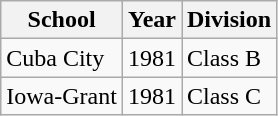<table class="wikitable">
<tr>
<th>School</th>
<th>Year</th>
<th>Division</th>
</tr>
<tr>
<td>Cuba City</td>
<td>1981</td>
<td>Class B</td>
</tr>
<tr>
<td>Iowa-Grant</td>
<td>1981</td>
<td>Class C</td>
</tr>
</table>
